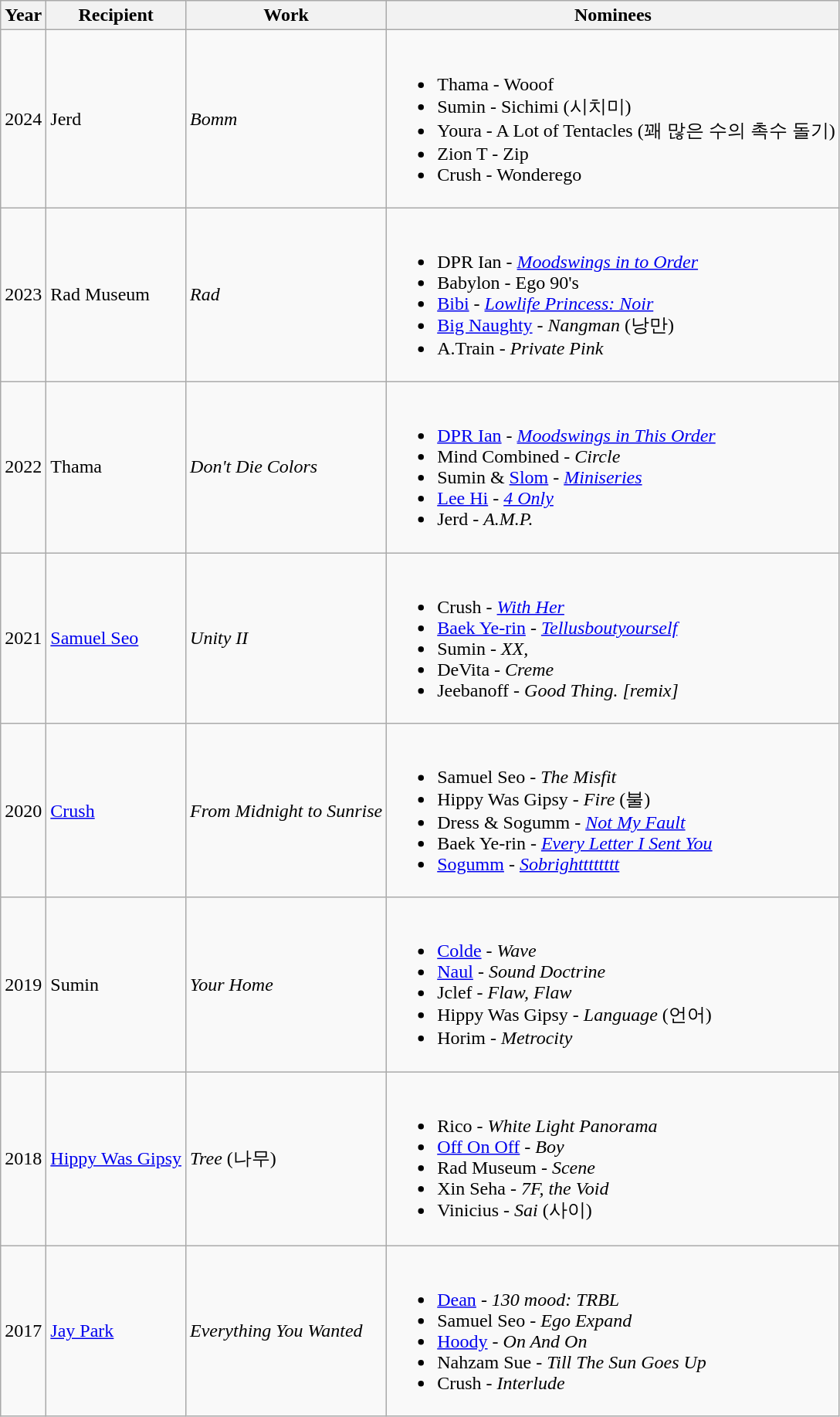<table class="wikitable">
<tr>
<th>Year</th>
<th>Recipient</th>
<th>Work</th>
<th>Nominees</th>
</tr>
<tr>
<td>2024</td>
<td>Jerd</td>
<td><em>Bomm</em></td>
<td><br><ul><li>Thama - Wooof</li><li>Sumin - Sichimi (시치미)</li><li>Youra - A Lot of Tentacles (꽤 많은 수의 촉수 돌기)</li><li>Zion T - Zip</li><li>Crush - Wonderego</li></ul></td>
</tr>
<tr>
<td>2023</td>
<td>Rad Museum</td>
<td><em>Rad</em></td>
<td><br><ul><li>DPR Ian - <em><a href='#'>Moodswings in to Order</a></em></li><li>Babylon - Ego 90's</li><li><a href='#'>Bibi</a> - <em><a href='#'>Lowlife Princess: Noir</a></em></li><li><a href='#'>Big Naughty</a> - <em>Nangman</em> (낭만)</li><li>A.Train - <em>Private Pink</em></li></ul></td>
</tr>
<tr>
<td>2022</td>
<td>Thama</td>
<td><em>Don't Die Colors</em></td>
<td><br><ul><li><a href='#'>DPR Ian</a> - <em><a href='#'>Moodswings in This Order</a></em></li><li>Mind Combined - <em>Circle</em></li><li>Sumin & <a href='#'>Slom</a> - <em><a href='#'>Miniseries</a></em></li><li><a href='#'>Lee Hi</a> - <em><a href='#'>4 Only</a></em></li><li>Jerd - <em>A.M.P.</em></li></ul></td>
</tr>
<tr>
<td>2021</td>
<td><a href='#'>Samuel Seo</a></td>
<td><em>Unity II</em></td>
<td><br><ul><li>Crush - <em><a href='#'>With Her</a></em></li><li><a href='#'>Baek Ye-rin</a> - <em><a href='#'>Tellusboutyourself</a></em></li><li>Sumin - <em>XX,</em></li><li>DeVita - <em>Creme</em></li><li>Jeebanoff - <em>Good Thing. [remix]</em></li></ul></td>
</tr>
<tr>
<td>2020</td>
<td><a href='#'>Crush</a></td>
<td><em>From Midnight to Sunrise</em></td>
<td><br><ul><li>Samuel Seo - <em>The Misfit</em></li><li>Hippy Was Gipsy - <em>Fire</em> (불)</li><li>Dress & Sogumm - <em><a href='#'>Not My Fault</a></em></li><li>Baek Ye-rin - <em><a href='#'>Every Letter I Sent You</a></em></li><li><a href='#'>Sogumm</a> - <em><a href='#'>Sobrightttttttt</a></em></li></ul></td>
</tr>
<tr>
<td>2019</td>
<td>Sumin</td>
<td><em>Your Home</em></td>
<td><br><ul><li><a href='#'>Colde</a> - <em>Wave</em></li><li><a href='#'>Naul</a> - <em>Sound Doctrine</em></li><li>Jclef - <em>Flaw, Flaw</em></li><li>Hippy Was Gipsy - <em>Language</em> (언어)</li><li>Horim - <em>Metrocity</em></li></ul></td>
</tr>
<tr>
<td>2018</td>
<td><a href='#'>Hippy Was Gipsy</a></td>
<td><em>Tree</em> (나무)</td>
<td><br><ul><li>Rico - <em>White Light Panorama</em></li><li><a href='#'>Off On Off</a> - <em>Boy</em></li><li>Rad Museum - <em>Scene</em></li><li>Xin Seha - <em>7F, the Void</em></li><li>Vinicius - <em>Sai</em> (사이)</li></ul></td>
</tr>
<tr>
<td>2017</td>
<td><a href='#'>Jay Park</a></td>
<td><em>Everything You Wanted</em></td>
<td><br><ul><li><a href='#'>Dean</a> - <em>130 mood: TRBL</em></li><li>Samuel Seo - <em>Ego Expand</em></li><li><a href='#'>Hoody</a> - <em>On And On</em></li><li>Nahzam Sue - <em>Till The Sun Goes Up</em></li><li>Crush - <em>Interlude</em></li></ul></td>
</tr>
</table>
